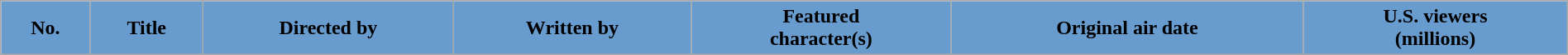<table class="wikitable plainrowheaders" width="100%">
<tr>
<th style="background-color: #689CCF;">No.</th>
<th style="background-color: #689CCF;">Title</th>
<th style="background-color: #689CCF;">Directed by</th>
<th style="background-color: #689CCF;">Written by</th>
<th style="background-color: #689CCF;">Featured<br>character(s)</th>
<th style="background-color: #689CCF;">Original air date</th>
<th style="background-color: #689CCF;">U.S. viewers<br>(millions)<br>








</th>
</tr>
</table>
